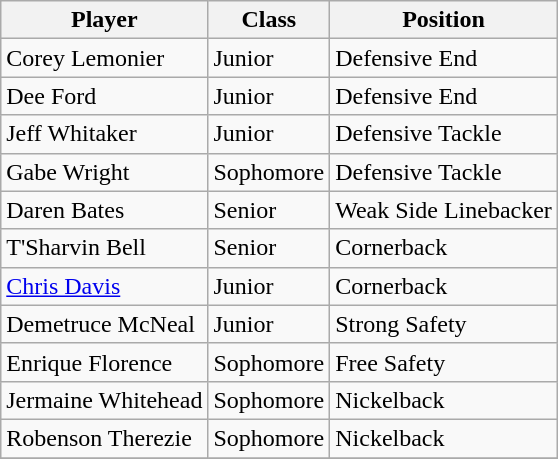<table class="wikitable" border="1">
<tr ;>
<th>Player</th>
<th>Class</th>
<th>Position</th>
</tr>
<tr>
<td>Corey  Lemonier</td>
<td>Junior</td>
<td>Defensive End</td>
</tr>
<tr>
<td>Dee Ford</td>
<td>Junior</td>
<td>Defensive End</td>
</tr>
<tr>
<td>Jeff Whitaker</td>
<td>Junior</td>
<td>Defensive Tackle</td>
</tr>
<tr>
<td>Gabe Wright</td>
<td>Sophomore</td>
<td>Defensive Tackle</td>
</tr>
<tr>
<td>Daren Bates</td>
<td>Senior</td>
<td>Weak Side Linebacker</td>
</tr>
<tr>
<td>T'Sharvin Bell</td>
<td>Senior</td>
<td>Cornerback</td>
</tr>
<tr>
<td><a href='#'>Chris Davis</a></td>
<td>Junior</td>
<td>Cornerback</td>
</tr>
<tr>
<td>Demetruce McNeal</td>
<td>Junior</td>
<td>Strong Safety</td>
</tr>
<tr>
<td>Enrique Florence</td>
<td>Sophomore</td>
<td>Free Safety</td>
</tr>
<tr>
<td>Jermaine Whitehead</td>
<td>Sophomore</td>
<td>Nickelback</td>
</tr>
<tr>
<td>Robenson Therezie</td>
<td>Sophomore</td>
<td>Nickelback</td>
</tr>
<tr>
</tr>
</table>
